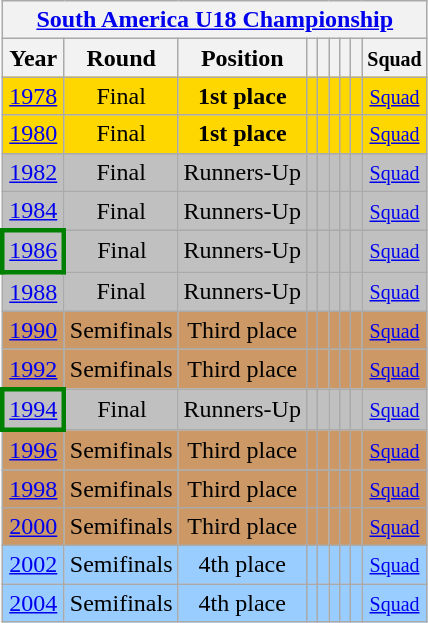<table class="wikitable" style="text-align: center;">
<tr>
<th colspan=9><a href='#'>South America U18 Championship</a></th>
</tr>
<tr>
<th>Year</th>
<th>Round</th>
<th>Position</th>
<th></th>
<th></th>
<th></th>
<th></th>
<th></th>
<th><small>Squad</small></th>
</tr>
<tr bgcolor=gold>
<td> <a href='#'>1978</a></td>
<td>Final</td>
<td><strong>1st place</strong></td>
<td></td>
<td></td>
<td></td>
<td></td>
<td></td>
<td><small> <a href='#'>Squad</a></small></td>
</tr>
<tr bgcolor=gold>
<td> <a href='#'>1980</a></td>
<td>Final</td>
<td><strong>1st place</strong></td>
<td></td>
<td></td>
<td></td>
<td></td>
<td></td>
<td><small> <a href='#'>Squad</a></small></td>
</tr>
<tr bgcolor=silver>
<td> <a href='#'>1982</a></td>
<td>Final</td>
<td>Runners-Up</td>
<td></td>
<td></td>
<td></td>
<td></td>
<td></td>
<td><small> <a href='#'>Squad</a></small></td>
</tr>
<tr bgcolor=silver>
<td> <a href='#'>1984</a></td>
<td>Final</td>
<td>Runners-Up</td>
<td></td>
<td></td>
<td></td>
<td></td>
<td></td>
<td><small> <a href='#'>Squad</a></small></td>
</tr>
<tr bgcolor=silver>
<td Style="border:3px solid green"> <a href='#'>1986</a></td>
<td>Final</td>
<td>Runners-Up</td>
<td></td>
<td></td>
<td></td>
<td></td>
<td></td>
<td><small> <a href='#'>Squad</a></small></td>
</tr>
<tr bgcolor=silver>
<td> <a href='#'>1988</a></td>
<td>Final</td>
<td>Runners-Up</td>
<td></td>
<td></td>
<td></td>
<td></td>
<td></td>
<td><small> <a href='#'>Squad</a></small></td>
</tr>
<tr bgcolor=cc9966>
<td> <a href='#'>1990</a></td>
<td>Semifinals</td>
<td>Third place</td>
<td></td>
<td></td>
<td></td>
<td></td>
<td></td>
<td><small> <a href='#'>Squad</a></small></td>
</tr>
<tr bgcolor=cc9966>
<td> <a href='#'>1992</a></td>
<td>Semifinals</td>
<td>Third place</td>
<td></td>
<td></td>
<td></td>
<td></td>
<td></td>
<td><small> <a href='#'>Squad</a></small></td>
</tr>
<tr bgcolor=silver>
<td Style="border:3px solid green"> <a href='#'>1994</a></td>
<td>Final</td>
<td>Runners-Up</td>
<td></td>
<td></td>
<td></td>
<td></td>
<td></td>
<td><small> <a href='#'>Squad</a></small></td>
</tr>
<tr bgcolor=cc9966>
<td> <a href='#'>1996</a></td>
<td>Semifinals</td>
<td>Third place</td>
<td></td>
<td></td>
<td></td>
<td></td>
<td></td>
<td><small> <a href='#'>Squad</a></small></td>
</tr>
<tr bgcolor=cc9966>
<td> <a href='#'>1998</a></td>
<td>Semifinals</td>
<td>Third place</td>
<td></td>
<td></td>
<td></td>
<td></td>
<td></td>
<td><small> <a href='#'>Squad</a></small></td>
</tr>
<tr bgcolor=cc9966>
<td> <a href='#'>2000</a></td>
<td>Semifinals</td>
<td>Third place</td>
<td></td>
<td></td>
<td></td>
<td></td>
<td></td>
<td><small> <a href='#'>Squad</a></small></td>
</tr>
<tr bgcolor=9acdff>
<td> <a href='#'>2002</a></td>
<td>Semifinals</td>
<td>4th place</td>
<td></td>
<td></td>
<td></td>
<td></td>
<td></td>
<td><small> <a href='#'>Squad</a></small></td>
</tr>
<tr bgcolor=9acdff>
<td> <a href='#'>2004</a></td>
<td>Semifinals</td>
<td>4th place</td>
<td></td>
<td></td>
<td></td>
<td></td>
<td></td>
<td><small> <a href='#'>Squad</a></small></td>
</tr>
</table>
